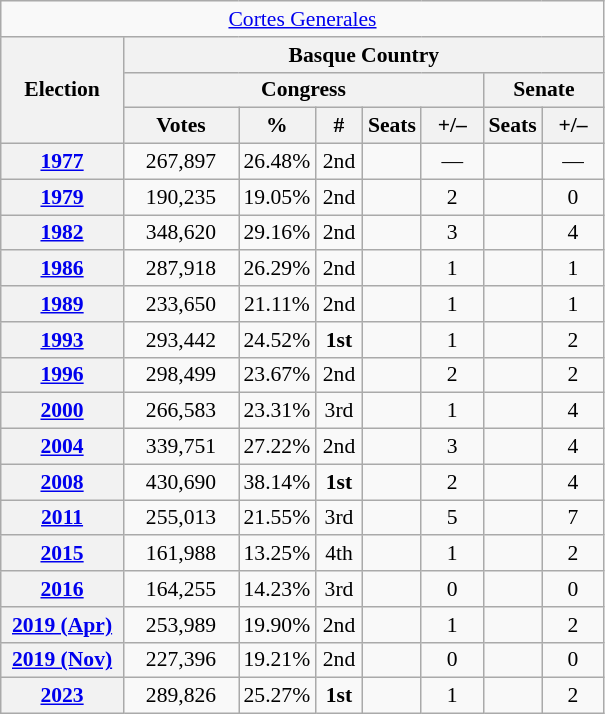<table class="wikitable" style="font-size:90%; text-align:center;">
<tr>
<td colspan="8" align="center"><a href='#'>Cortes Generales</a></td>
</tr>
<tr>
<th rowspan="3" width="75">Election</th>
<th colspan="7">Basque Country</th>
</tr>
<tr>
<th colspan="5">Congress</th>
<th colspan="2">Senate</th>
</tr>
<tr>
<th width="70">Votes</th>
<th width="35">%</th>
<th width="25">#</th>
<th>Seats</th>
<th width="35">+/–</th>
<th>Seats</th>
<th width="35">+/–</th>
</tr>
<tr>
<th><a href='#'>1977</a></th>
<td>267,897</td>
<td>26.48%</td>
<td>2nd</td>
<td></td>
<td>—</td>
<td></td>
<td>—</td>
</tr>
<tr>
<th><a href='#'>1979</a></th>
<td>190,235</td>
<td>19.05%</td>
<td>2nd</td>
<td></td>
<td>2</td>
<td></td>
<td>0</td>
</tr>
<tr>
<th><a href='#'>1982</a></th>
<td>348,620</td>
<td>29.16%</td>
<td>2nd</td>
<td></td>
<td>3</td>
<td></td>
<td>4</td>
</tr>
<tr>
<th><a href='#'>1986</a></th>
<td>287,918</td>
<td>26.29%</td>
<td>2nd</td>
<td></td>
<td>1</td>
<td></td>
<td>1</td>
</tr>
<tr>
<th><a href='#'>1989</a></th>
<td>233,650</td>
<td>21.11%</td>
<td>2nd</td>
<td></td>
<td>1</td>
<td></td>
<td>1</td>
</tr>
<tr>
<th><a href='#'>1993</a></th>
<td>293,442</td>
<td>24.52%</td>
<td><strong>1st</strong></td>
<td></td>
<td>1</td>
<td></td>
<td>2</td>
</tr>
<tr>
<th><a href='#'>1996</a></th>
<td>298,499</td>
<td>23.67%</td>
<td>2nd</td>
<td></td>
<td>2</td>
<td></td>
<td>2</td>
</tr>
<tr>
<th><a href='#'>2000</a></th>
<td>266,583</td>
<td>23.31%</td>
<td>3rd</td>
<td></td>
<td>1</td>
<td></td>
<td>4</td>
</tr>
<tr>
<th><a href='#'>2004</a></th>
<td>339,751</td>
<td>27.22%</td>
<td>2nd</td>
<td></td>
<td>3</td>
<td></td>
<td>4</td>
</tr>
<tr>
<th><a href='#'>2008</a></th>
<td>430,690</td>
<td>38.14%</td>
<td><strong>1st</strong></td>
<td></td>
<td>2</td>
<td></td>
<td>4</td>
</tr>
<tr>
<th><a href='#'>2011</a></th>
<td>255,013</td>
<td>21.55%</td>
<td>3rd</td>
<td></td>
<td>5</td>
<td></td>
<td>7</td>
</tr>
<tr>
<th><a href='#'>2015</a></th>
<td>161,988</td>
<td>13.25%</td>
<td>4th</td>
<td></td>
<td>1</td>
<td></td>
<td>2</td>
</tr>
<tr>
<th><a href='#'>2016</a></th>
<td>164,255</td>
<td>14.23%</td>
<td>3rd</td>
<td></td>
<td>0</td>
<td></td>
<td>0</td>
</tr>
<tr>
<th><a href='#'>2019 (Apr)</a></th>
<td>253,989</td>
<td>19.90%</td>
<td>2nd</td>
<td></td>
<td>1</td>
<td></td>
<td>2</td>
</tr>
<tr>
<th><a href='#'>2019 (Nov)</a></th>
<td>227,396</td>
<td>19.21%</td>
<td>2nd</td>
<td></td>
<td>0</td>
<td></td>
<td>0</td>
</tr>
<tr>
<th><a href='#'>2023</a></th>
<td>289,826</td>
<td>25.27%</td>
<td><strong>1st</strong></td>
<td></td>
<td>1</td>
<td></td>
<td>2</td>
</tr>
</table>
